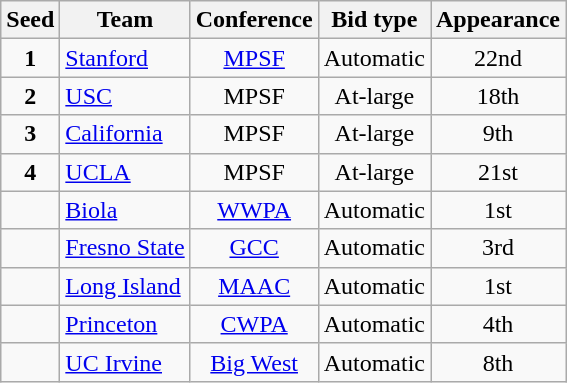<table class="wikitable sortable" style="text-align:center">
<tr>
<th>Seed</th>
<th>Team</th>
<th>Conference</th>
<th>Bid type</th>
<th>Appearance</th>
</tr>
<tr>
<td><strong>1</strong></td>
<td style="text-align:left"><a href='#'>Stanford</a></td>
<td><a href='#'>MPSF</a></td>
<td>Automatic</td>
<td>22nd</td>
</tr>
<tr>
<td><strong>2</strong></td>
<td style="text-align:left"><a href='#'>USC</a></td>
<td>MPSF</td>
<td>At-large</td>
<td>18th</td>
</tr>
<tr>
<td><strong>3</strong></td>
<td style="text-align:left"><a href='#'>California</a></td>
<td>MPSF</td>
<td>At-large</td>
<td>9th</td>
</tr>
<tr>
<td><strong>4</strong></td>
<td style="text-align:left"><a href='#'>UCLA</a></td>
<td>MPSF</td>
<td>At-large</td>
<td>21st</td>
</tr>
<tr>
<td></td>
<td style="text-align:left"><a href='#'>Biola</a></td>
<td><a href='#'>WWPA</a></td>
<td>Automatic</td>
<td>1st</td>
</tr>
<tr>
<td></td>
<td style="text-align:left"><a href='#'>Fresno State</a></td>
<td><a href='#'>GCC</a></td>
<td>Automatic</td>
<td>3rd</td>
</tr>
<tr>
<td></td>
<td style="text-align:left"><a href='#'>Long Island</a></td>
<td><a href='#'>MAAC</a></td>
<td>Automatic</td>
<td>1st</td>
</tr>
<tr>
<td></td>
<td style="text-align:left"><a href='#'>Princeton</a></td>
<td><a href='#'>CWPA</a></td>
<td>Automatic</td>
<td>4th</td>
</tr>
<tr>
<td></td>
<td style="text-align:left"><a href='#'>UC Irvine</a></td>
<td><a href='#'>Big West</a></td>
<td>Automatic</td>
<td>8th</td>
</tr>
</table>
